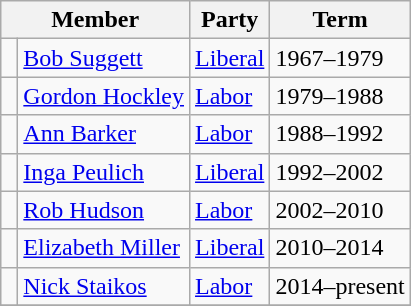<table class="wikitable">
<tr>
<th colspan="2">Member</th>
<th>Party</th>
<th>Term</th>
</tr>
<tr>
<td> </td>
<td><a href='#'>Bob Suggett</a></td>
<td><a href='#'>Liberal</a></td>
<td>1967–1979</td>
</tr>
<tr>
<td> </td>
<td><a href='#'>Gordon Hockley</a></td>
<td><a href='#'>Labor</a></td>
<td>1979–1988</td>
</tr>
<tr>
<td> </td>
<td><a href='#'>Ann Barker</a></td>
<td><a href='#'>Labor</a></td>
<td>1988–1992</td>
</tr>
<tr>
<td> </td>
<td><a href='#'>Inga Peulich</a></td>
<td><a href='#'>Liberal</a></td>
<td>1992–2002</td>
</tr>
<tr>
<td> </td>
<td><a href='#'>Rob Hudson</a></td>
<td><a href='#'>Labor</a></td>
<td>2002–2010</td>
</tr>
<tr>
<td> </td>
<td><a href='#'>Elizabeth Miller</a></td>
<td><a href='#'>Liberal</a></td>
<td>2010–2014</td>
</tr>
<tr>
<td> </td>
<td><a href='#'>Nick Staikos</a></td>
<td><a href='#'>Labor</a></td>
<td>2014–present</td>
</tr>
<tr>
</tr>
</table>
